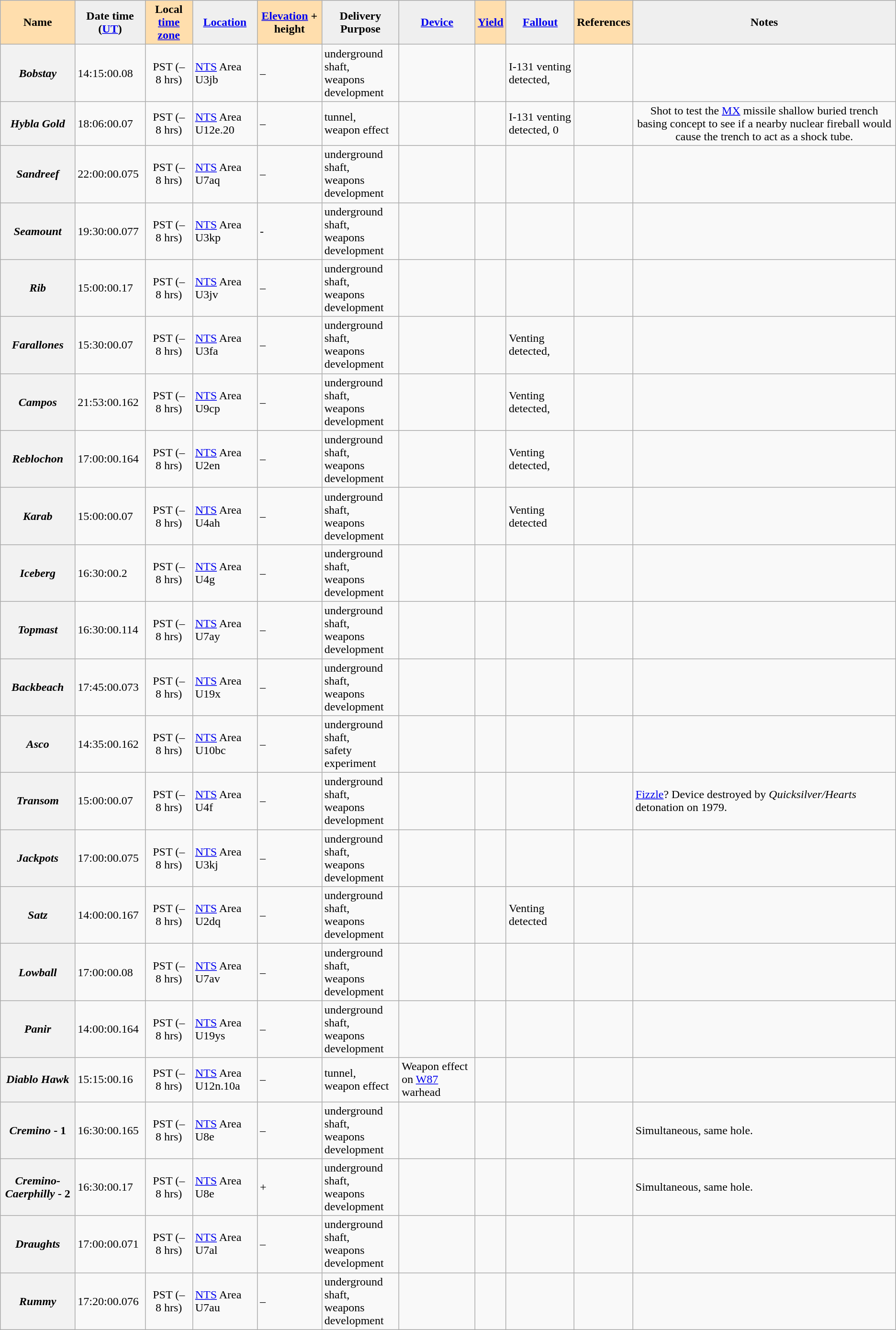<table class="wikitable sortable">
<tr>
<th style="background:#ffdead;">Name </th>
<th style="background:#efefef;">Date time (<a href='#'>UT</a>)</th>
<th style="background:#ffdead;">Local <a href='#'>time zone</a></th>
<th style="background:#efefef;"><a href='#'>Location</a></th>
<th style="background:#ffdead;"><a href='#'>Elevation</a> + height </th>
<th style="background:#efefef;">Delivery <br>Purpose </th>
<th style="background:#efefef;"><a href='#'>Device</a></th>
<th style="background:#ffdead;"><a href='#'>Yield</a></th>
<th style="background:#efefef;" class="unsortable"><a href='#'>Fallout</a></th>
<th style="background:#ffdead;" class="unsortable">References</th>
<th style="background:#efefef;" class="unsortable">Notes</th>
</tr>
<tr>
<th><em>Bobstay</em></th>
<td> 14:15:00.08</td>
<td style="text-align:center;">PST (–8 hrs)<br></td>
<td><a href='#'>NTS</a> Area U3jb </td>
<td> – </td>
<td>underground shaft,<br>weapons development</td>
<td></td>
<td style="text-align:center;"></td>
<td>I-131 venting detected, </td>
<td></td>
<td></td>
</tr>
<tr>
<th><em>Hybla Gold</em></th>
<td> 18:06:00.07</td>
<td style="text-align:center;">PST (–8 hrs)<br></td>
<td><a href='#'>NTS</a> Area U12e.20 </td>
<td> – </td>
<td>tunnel,<br>weapon effect</td>
<td></td>
<td style="text-align:center;"></td>
<td>I-131 venting detected, 0</td>
<td></td>
<td style="text-align:center;">Shot to test the <a href='#'>MX</a> missile shallow buried trench basing concept to see if a nearby nuclear fireball would cause the trench to act as a shock tube.</td>
</tr>
<tr>
<th><em>Sandreef</em></th>
<td> 22:00:00.075</td>
<td style="text-align:center;">PST (–8 hrs)<br></td>
<td><a href='#'>NTS</a> Area U7aq </td>
<td> – </td>
<td>underground shaft,<br>weapons development</td>
<td></td>
<td style="text-align:center;"></td>
<td></td>
<td></td>
<td></td>
</tr>
<tr>
<th><em>Seamount</em></th>
<td> 19:30:00.077</td>
<td style="text-align:center;">PST (–8 hrs)<br></td>
<td><a href='#'>NTS</a> Area U3kp </td>
<td> - </td>
<td>underground shaft,<br>weapons development</td>
<td></td>
<td style="text-align:center;"></td>
<td></td>
<td></td>
<td></td>
</tr>
<tr>
<th><em>Rib</em></th>
<td> 15:00:00.17</td>
<td style="text-align:center;">PST (–8 hrs)<br></td>
<td><a href='#'>NTS</a> Area U3jv </td>
<td> – </td>
<td>underground shaft,<br>weapons development</td>
<td></td>
<td style="text-align:center;"></td>
<td></td>
<td></td>
<td></td>
</tr>
<tr>
<th><em>Farallones</em></th>
<td> 15:30:00.07</td>
<td style="text-align:center;">PST (–8 hrs)<br></td>
<td><a href='#'>NTS</a> Area U3fa </td>
<td> – </td>
<td>underground shaft,<br>weapons development</td>
<td></td>
<td style="text-align:center;"></td>
<td>Venting detected, </td>
<td></td>
<td></td>
</tr>
<tr>
<th><em>Campos</em></th>
<td> 21:53:00.162</td>
<td style="text-align:center;">PST (–8 hrs)<br></td>
<td><a href='#'>NTS</a> Area U9cp </td>
<td> – </td>
<td>underground shaft,<br>weapons development</td>
<td></td>
<td style="text-align:center;"></td>
<td>Venting detected, </td>
<td></td>
<td></td>
</tr>
<tr>
<th><em>Reblochon</em></th>
<td> 17:00:00.164</td>
<td style="text-align:center;">PST (–8 hrs)<br></td>
<td><a href='#'>NTS</a> Area U2en </td>
<td> – </td>
<td>underground shaft,<br>weapons development</td>
<td></td>
<td style="text-align:center;"></td>
<td>Venting detected, </td>
<td></td>
<td></td>
</tr>
<tr>
<th><em>Karab</em></th>
<td> 15:00:00.07</td>
<td style="text-align:center;">PST (–8 hrs)<br></td>
<td><a href='#'>NTS</a> Area U4ah </td>
<td> – </td>
<td>underground shaft,<br>weapons development</td>
<td></td>
<td style="text-align:center;"></td>
<td>Venting detected</td>
<td></td>
<td></td>
</tr>
<tr>
<th><em>Iceberg</em></th>
<td> 16:30:00.2</td>
<td style="text-align:center;">PST (–8 hrs)<br></td>
<td><a href='#'>NTS</a> Area U4g </td>
<td> – </td>
<td>underground shaft,<br>weapons development</td>
<td></td>
<td style="text-align:center;"></td>
<td></td>
<td></td>
<td></td>
</tr>
<tr>
<th><em>Topmast</em></th>
<td> 16:30:00.114</td>
<td style="text-align:center;">PST (–8 hrs)<br></td>
<td><a href='#'>NTS</a> Area U7ay </td>
<td> – </td>
<td>underground shaft,<br>weapons development</td>
<td></td>
<td style="text-align:center;"></td>
<td></td>
<td></td>
<td></td>
</tr>
<tr>
<th><em>Backbeach</em></th>
<td> 17:45:00.073</td>
<td style="text-align:center;">PST (–8 hrs)<br></td>
<td><a href='#'>NTS</a> Area U19x </td>
<td> – </td>
<td>underground shaft,<br>weapons development</td>
<td></td>
<td style="text-align:center;"></td>
<td></td>
<td></td>
<td></td>
</tr>
<tr>
<th><em>Asco</em></th>
<td> 14:35:00.162</td>
<td style="text-align:center;">PST (–8 hrs)<br></td>
<td><a href='#'>NTS</a> Area U10bc </td>
<td> – </td>
<td>underground shaft,<br>safety experiment</td>
<td></td>
<td style="text-align:center;"></td>
<td></td>
<td></td>
<td></td>
</tr>
<tr>
<th><em>Transom</em></th>
<td> 15:00:00.07</td>
<td style="text-align:center;">PST (–8 hrs)<br></td>
<td><a href='#'>NTS</a> Area U4f </td>
<td> – </td>
<td>underground shaft,<br>weapons development</td>
<td></td>
<td style="text-align:center;"></td>
<td></td>
<td></td>
<td><a href='#'>Fizzle</a>? Device destroyed by <em>Quicksilver/Hearts</em> detonation on 1979.</td>
</tr>
<tr>
<th><em>Jackpots</em></th>
<td> 17:00:00.075</td>
<td style="text-align:center;">PST (–8 hrs)<br></td>
<td><a href='#'>NTS</a> Area U3kj </td>
<td> – </td>
<td>underground shaft,<br>weapons development</td>
<td></td>
<td style="text-align:center;"></td>
<td></td>
<td></td>
<td></td>
</tr>
<tr>
<th><em>Satz</em></th>
<td> 14:00:00.167</td>
<td style="text-align:center;">PST (–8 hrs)<br></td>
<td><a href='#'>NTS</a> Area U2dq </td>
<td> – </td>
<td>underground shaft,<br>weapons development</td>
<td></td>
<td style="text-align:center;"></td>
<td>Venting detected</td>
<td></td>
<td></td>
</tr>
<tr>
<th><em>Lowball</em></th>
<td> 17:00:00.08</td>
<td style="text-align:center;">PST (–8 hrs)<br></td>
<td><a href='#'>NTS</a> Area U7av </td>
<td> – </td>
<td>underground shaft,<br>weapons development</td>
<td></td>
<td style="text-align:center;"></td>
<td></td>
<td></td>
<td></td>
</tr>
<tr>
<th><em>Panir</em></th>
<td> 14:00:00.164</td>
<td style="text-align:center;">PST (–8 hrs)<br></td>
<td><a href='#'>NTS</a> Area U19ys </td>
<td> – </td>
<td>underground shaft,<br>weapons development</td>
<td></td>
<td style="text-align:center;"></td>
<td></td>
<td></td>
<td></td>
</tr>
<tr>
<th><em>Diablo Hawk</em></th>
<td> 15:15:00.16</td>
<td style="text-align:center;">PST (–8 hrs)<br></td>
<td><a href='#'>NTS</a> Area U12n.10a </td>
<td> – </td>
<td>tunnel,<br>weapon effect</td>
<td>Weapon effect on <a href='#'>W87</a> warhead</td>
<td style="text-align:center;"></td>
<td></td>
<td></td>
<td></td>
</tr>
<tr>
<th><em>Cremino</em> - 1</th>
<td> 16:30:00.165</td>
<td style="text-align:center;">PST (–8 hrs)<br></td>
<td><a href='#'>NTS</a> Area U8e </td>
<td> – </td>
<td>underground shaft,<br>weapons development</td>
<td></td>
<td style="text-align:center;"></td>
<td></td>
<td></td>
<td>Simultaneous, same hole.</td>
</tr>
<tr>
<th><em>Cremino-Caerphilly</em> - 2</th>
<td> 16:30:00.17</td>
<td style="text-align:center;">PST (–8 hrs)<br></td>
<td><a href='#'>NTS</a> Area U8e </td>
<td> +</td>
<td>underground shaft,<br>weapons development</td>
<td></td>
<td style="text-align:center;"></td>
<td></td>
<td></td>
<td>Simultaneous, same hole.</td>
</tr>
<tr>
<th><em>Draughts</em></th>
<td> 17:00:00.071</td>
<td style="text-align:center;">PST (–8 hrs)<br></td>
<td><a href='#'>NTS</a> Area U7al </td>
<td> – </td>
<td>underground shaft,<br>weapons development</td>
<td></td>
<td style="text-align:center;"></td>
<td></td>
<td></td>
<td></td>
</tr>
<tr>
<th><em>Rummy</em></th>
<td> 17:20:00.076</td>
<td style="text-align:center;">PST (–8 hrs)<br></td>
<td><a href='#'>NTS</a> Area U7au </td>
<td> – </td>
<td>underground shaft,<br>weapons development</td>
<td></td>
<td style="text-align:center;"></td>
<td></td>
<td></td>
<td></td>
</tr>
</table>
